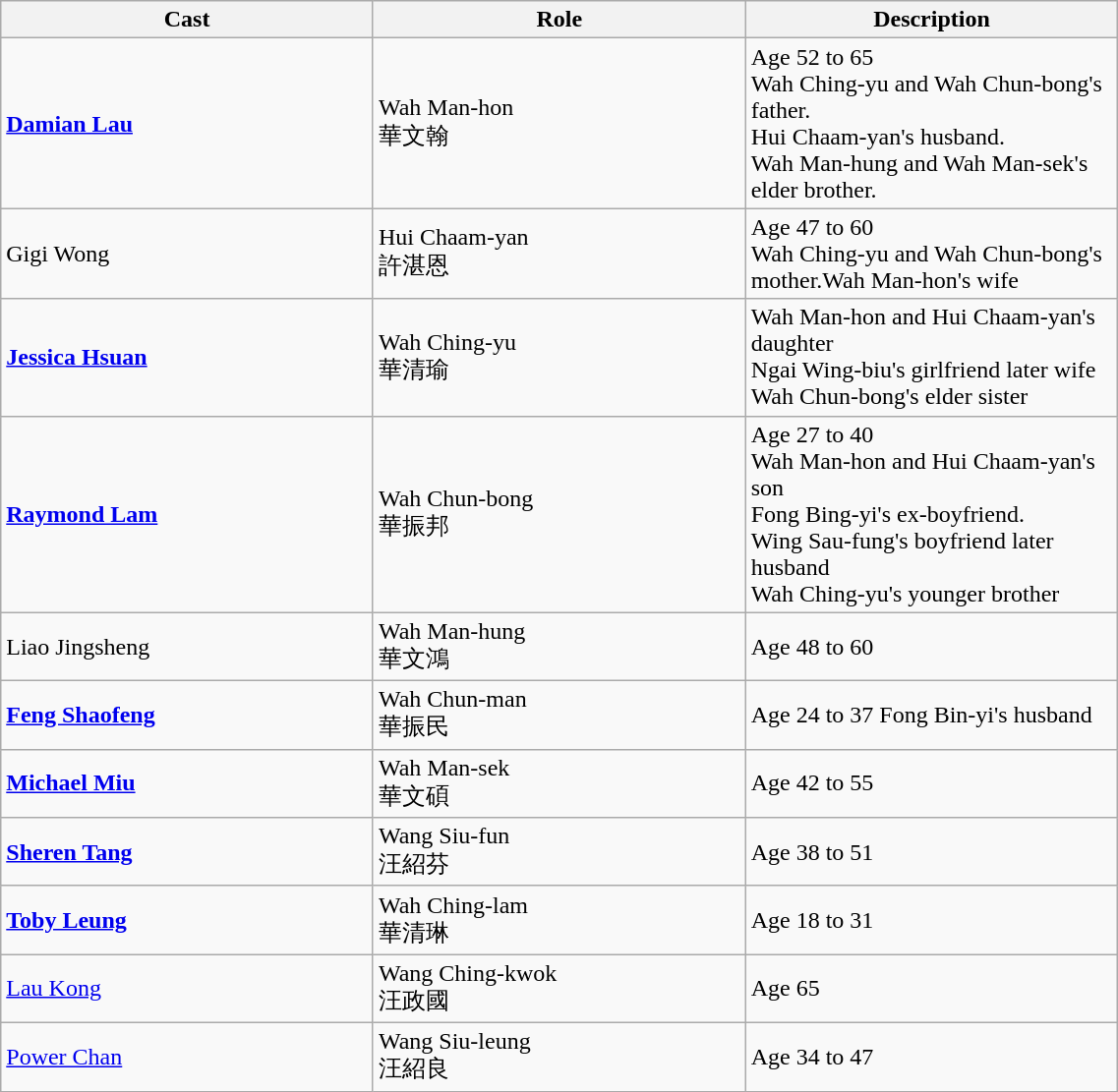<table class="wikitable" style="width:60%;">
<tr>
<th style="width:15%">Cast</th>
<th style="width:15%">Role</th>
<th style="width:15%">Description</th>
</tr>
<tr>
<td><strong><a href='#'>Damian Lau</a></strong></td>
<td>Wah Man-hon<br>華文翰</td>
<td>Age 52 to 65<br>Wah Ching-yu and Wah Chun-bong's father.<br>Hui Chaam-yan's husband.<br>Wah Man-hung and Wah Man-sek's elder brother.</td>
</tr>
<tr>
<td>Gigi Wong</td>
<td>Hui Chaam-yan<br>許湛恩</td>
<td>Age 47 to 60<br>Wah Ching-yu and Wah Chun-bong's mother.Wah Man-hon's wife</td>
</tr>
<tr>
<td><strong><a href='#'>Jessica Hsuan</a></strong></td>
<td>Wah Ching-yu<br>華清瑜</td>
<td>Wah Man-hon and Hui Chaam-yan's daughter<br>Ngai Wing-biu's girlfriend later wife<br>Wah Chun-bong's elder sister</td>
</tr>
<tr>
<td><strong><a href='#'>Raymond Lam</a></strong></td>
<td>Wah Chun-bong<br>華振邦</td>
<td>Age 27 to 40<br>Wah Man-hon and Hui Chaam-yan's son<br>Fong Bing-yi's ex-boyfriend.<br>Wing Sau-fung's boyfriend later husband<br>Wah Ching-yu's younger brother</td>
</tr>
<tr>
<td>Liao Jingsheng</td>
<td>Wah Man-hung<br>華文鴻</td>
<td>Age 48 to 60</td>
</tr>
<tr>
<td><strong><a href='#'>Feng Shaofeng</a></strong></td>
<td>Wah Chun-man<br>華振民</td>
<td>Age 24 to 37 Fong Bin-yi's husband</td>
</tr>
<tr>
<td><strong><a href='#'>Michael Miu</a></strong></td>
<td>Wah Man-sek<br>華文碩</td>
<td>Age 42 to 55</td>
</tr>
<tr>
<td><strong><a href='#'>Sheren Tang</a></strong></td>
<td>Wang Siu-fun<br>汪紹芬</td>
<td>Age 38 to 51</td>
</tr>
<tr>
<td><strong><a href='#'>Toby Leung</a></strong></td>
<td>Wah Ching-lam<br>華清琳</td>
<td>Age 18 to 31</td>
</tr>
<tr>
<td><a href='#'>Lau Kong</a></td>
<td>Wang Ching-kwok<br>汪政國</td>
<td>Age 65</td>
</tr>
<tr>
<td><a href='#'>Power Chan</a></td>
<td>Wang Siu-leung<br>汪紹良</td>
<td>Age 34 to 47</td>
</tr>
</table>
